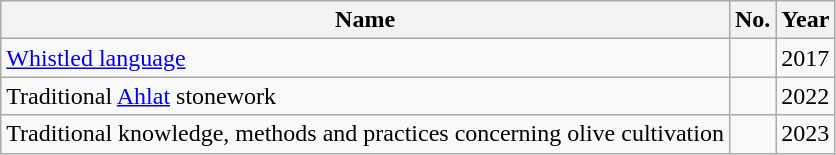<table class="wikitable">
<tr>
<th>Name</th>
<th>No.</th>
<th>Year</th>
</tr>
<tr>
<td><a href='#'>Whistled language</a></td>
<td></td>
<td>2017</td>
</tr>
<tr>
<td>Traditional <a href='#'>Ahlat</a> stonework</td>
<td></td>
<td>2022</td>
</tr>
<tr>
<td>Traditional knowledge, methods and practices concerning olive cultivation</td>
<td></td>
<td>2023</td>
</tr>
</table>
